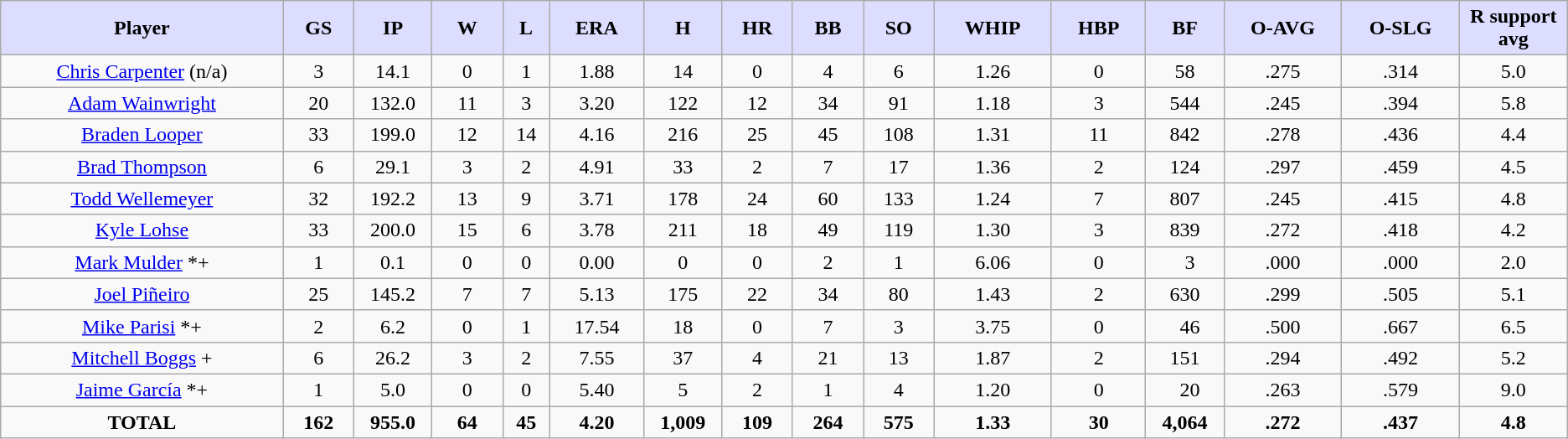<table class="wikitable sortable">
<tr>
<th style="background:#ddf; width:12%;">Player</th>
<th style="background:#ddf; width:3%;">GS</th>
<th style="background:#ddf; width:3%;">IP</th>
<th style="background:#ddf; width:3%;">W</th>
<th style="background:#ddf; width:2%;">L</th>
<th style="background:#ddf; width:4%;">ERA</th>
<th style="background:#ddf; width:3%;">H</th>
<th style="background:#ddf; width:3%;">HR</th>
<th style="background:#ddf; width:3%;">BB</th>
<th style="background:#ddf; width:3%;">SO</th>
<th style="background:#ddf; width:5%;">WHIP</th>
<th style="background:#ddf; width:4%;">HBP</th>
<th style="background:#ddf; width:3%;">BF</th>
<th style="background:#ddf; width:5%;">O-AVG</th>
<th style="background:#ddf; width:5%;">O-SLG</th>
<th style="background:#ddf; width:4%;">R support avg</th>
</tr>
<tr style="text-align:center;">
<td><a href='#'>Chris Carpenter</a> (n/a)</td>
<td>3</td>
<td>14.1</td>
<td>0</td>
<td>1</td>
<td>1.88</td>
<td>14</td>
<td>0</td>
<td>4</td>
<td>6</td>
<td>1.26</td>
<td>0</td>
<td>58</td>
<td>.275</td>
<td>.314</td>
<td>5.0</td>
</tr>
<tr style="text-align:center;">
<td><a href='#'>Adam Wainwright</a></td>
<td>20</td>
<td>132.0</td>
<td>11</td>
<td>3</td>
<td>3.20</td>
<td>122</td>
<td>12</td>
<td>34</td>
<td>91</td>
<td>1.18</td>
<td>3</td>
<td>544</td>
<td>.245</td>
<td>.394</td>
<td>5.8</td>
</tr>
<tr style="text-align:center;">
<td><a href='#'>Braden Looper</a></td>
<td>33</td>
<td>199.0</td>
<td>12</td>
<td>14</td>
<td>4.16</td>
<td>216</td>
<td>25</td>
<td>45</td>
<td>108</td>
<td>1.31</td>
<td>11</td>
<td>842</td>
<td>.278</td>
<td>.436</td>
<td>4.4</td>
</tr>
<tr style="text-align:center;">
<td><a href='#'>Brad Thompson</a></td>
<td>6</td>
<td>29.1</td>
<td>3</td>
<td>2</td>
<td>4.91</td>
<td>33</td>
<td>2</td>
<td>7</td>
<td>17</td>
<td>1.36</td>
<td>2</td>
<td>124</td>
<td>.297</td>
<td>.459</td>
<td>4.5</td>
</tr>
<tr style="text-align:center;">
<td><a href='#'>Todd Wellemeyer</a></td>
<td>32</td>
<td>192.2</td>
<td>13</td>
<td>9</td>
<td>3.71</td>
<td>178</td>
<td>24</td>
<td>60</td>
<td>133</td>
<td>1.24</td>
<td>7</td>
<td>807</td>
<td>.245</td>
<td>.415</td>
<td>4.8</td>
</tr>
<tr style="text-align:center;">
<td><a href='#'>Kyle Lohse</a></td>
<td>33</td>
<td>200.0</td>
<td>15</td>
<td>6</td>
<td>3.78</td>
<td>211</td>
<td>18</td>
<td>49</td>
<td>119</td>
<td>1.30</td>
<td>3</td>
<td>839</td>
<td>.272</td>
<td>.418</td>
<td>4.2</td>
</tr>
<tr style="text-align:center;">
<td><a href='#'>Mark Mulder</a> *+</td>
<td>1</td>
<td>0.1</td>
<td>0</td>
<td>0</td>
<td>0.00</td>
<td>0</td>
<td>0</td>
<td>2</td>
<td>1</td>
<td>6.06</td>
<td>0</td>
<td>  3</td>
<td>.000</td>
<td>.000</td>
<td>2.0</td>
</tr>
<tr style="text-align:center;">
<td><a href='#'>Joel Piñeiro</a></td>
<td>25</td>
<td>145.2</td>
<td>7</td>
<td>7</td>
<td>5.13</td>
<td>175</td>
<td>22</td>
<td>34</td>
<td>80</td>
<td>1.43</td>
<td>2</td>
<td>630</td>
<td>.299</td>
<td>.505</td>
<td>5.1</td>
</tr>
<tr style="text-align:center;">
<td><a href='#'>Mike Parisi</a> *+</td>
<td>2</td>
<td>6.2</td>
<td>0</td>
<td>1</td>
<td>17.54</td>
<td>18</td>
<td>0</td>
<td>7</td>
<td>3</td>
<td>3.75</td>
<td>0</td>
<td>  46</td>
<td>.500</td>
<td>.667</td>
<td>6.5</td>
</tr>
<tr style="text-align:center;">
<td><a href='#'>Mitchell Boggs</a> +</td>
<td>6</td>
<td>26.2</td>
<td>3</td>
<td>2</td>
<td>7.55</td>
<td>37</td>
<td>4</td>
<td>21</td>
<td>13</td>
<td>1.87</td>
<td>2</td>
<td>151</td>
<td>.294</td>
<td>.492</td>
<td>5.2</td>
</tr>
<tr style="text-align:center;">
<td><a href='#'>Jaime García</a> *+</td>
<td>1</td>
<td>5.0</td>
<td>0</td>
<td>0</td>
<td>5.40</td>
<td>5</td>
<td>2</td>
<td>1</td>
<td>4</td>
<td>1.20</td>
<td>0</td>
<td>  20</td>
<td>.263</td>
<td>.579</td>
<td>9.0</td>
</tr>
<tr style="text-align:center;">
<td><strong>TOTAL</strong></td>
<td><strong>162</strong></td>
<td><strong>955.0</strong></td>
<td><strong>64</strong></td>
<td><strong>45</strong></td>
<td><strong>4.20</strong></td>
<td><strong>1,009</strong></td>
<td><strong>109</strong></td>
<td><strong>264</strong></td>
<td><strong>575</strong></td>
<td><strong>1.33</strong></td>
<td><strong>30</strong></td>
<td><strong>4,064</strong></td>
<td><strong>.272</strong></td>
<td><strong>.437</strong></td>
<td><strong>4.8</strong><br></td>
</tr>
</table>
